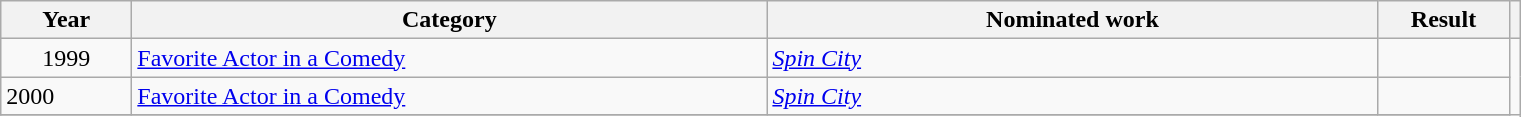<table class=wikitable>
<tr>
<th scope="col" style="width:5em;">Year</th>
<th scope="col" style="width:26em;">Category</th>
<th scope="col" style="width:25em;">Nominated work</th>
<th scope="col" style="width:5em;">Result</th>
<th></th>
</tr>
<tr>
<td style="text-align:center;">1999</td>
<td><a href='#'>Favorite Actor in a Comedy</a></td>
<td><em><a href='#'>Spin City</a></em></td>
<td></td>
</tr>
<tr>
<td>2000</td>
<td><a href='#'>Favorite Actor in a Comedy</a></td>
<td><em><a href='#'>Spin City</a></em></td>
<td></td>
</tr>
<tr>
</tr>
</table>
